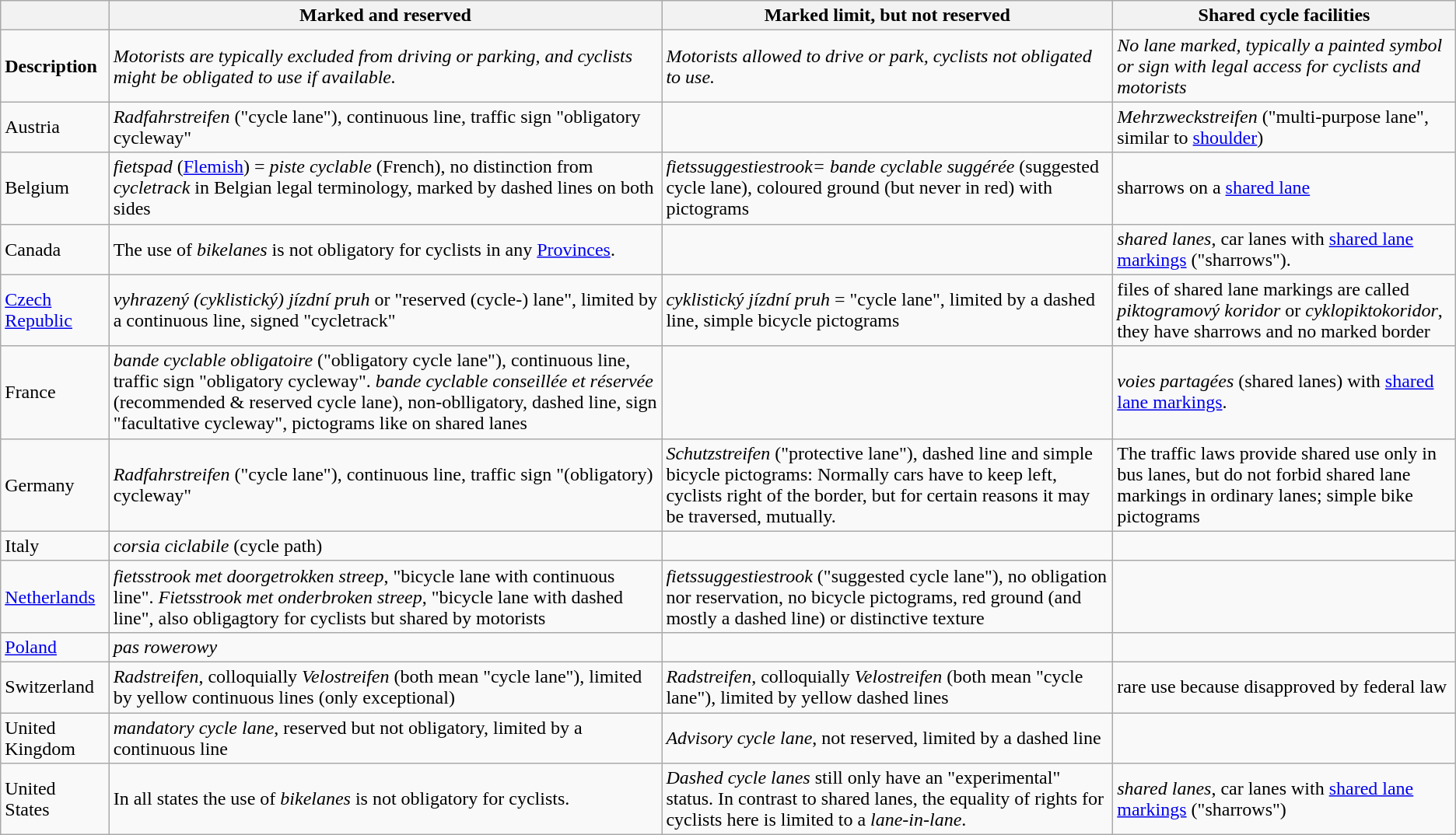<table class="wikitable">
<tr>
<th></th>
<th>Marked and reserved</th>
<th>Marked limit, but not reserved</th>
<th>Shared cycle facilities</th>
</tr>
<tr>
<td><strong>Description</strong></td>
<td><em>Motorists are typically excluded from driving or parking, and cyclists might be obligated to use if available.</em></td>
<td><em>Motorists allowed to drive or park, cyclists not obligated to use.</em></td>
<td><em>No lane marked, typically a painted symbol or sign with legal access for cyclists and motorists</em></td>
</tr>
<tr>
<td>Austria</td>
<td><em>Radfahrstreifen</em> ("cycle lane"), continuous line, traffic sign "obligatory cycleway"</td>
<td></td>
<td><em>Mehrzweckstreifen</em> ("multi-purpose lane", similar to <a href='#'>shoulder</a>)</td>
</tr>
<tr>
<td>Belgium</td>
<td><em>fietspad</em> (<a href='#'>Flemish</a>) = <em>piste cyclable</em> (French), no distinction from <em>cycletrack</em> in Belgian legal terminology, marked by dashed lines on both sides</td>
<td><em>fietssuggestiestrook= bande cyclable suggérée</em> (suggested cycle lane), coloured ground (but never in red) with pictograms</td>
<td>sharrows on a <a href='#'>shared lane</a></td>
</tr>
<tr>
<td>Canada</td>
<td>The use of <em>bikelanes</em> is not obligatory for cyclists in any <a href='#'>Provinces</a>.</td>
<td></td>
<td><em>shared lanes</em>, car lanes with <a href='#'>shared lane markings</a> ("sharrows").</td>
</tr>
<tr>
<td><a href='#'>Czech Republic</a></td>
<td><em>vyhrazený (cyklistický) jízdní pruh</em> or "reserved (cycle-) lane", limited by a continuous line, signed "cycletrack"</td>
<td><em>cyklistický jízdní pruh</em> = "cycle lane", limited by a dashed line, simple bicycle pictograms</td>
<td>files of shared lane markings are called <em>piktogramový koridor</em> or <em>cyklopiktokoridor</em>, they have sharrows and no marked border</td>
</tr>
<tr>
<td>France</td>
<td><em>bande cyclable obligatoire</em> ("obligatory cycle lane"), continuous line, traffic sign "obligatory cycleway". <em>bande cyclable conseillée et réservée</em> (recommended & reserved cycle lane), non-oblligatory, dashed line, sign "facultative cycleway", pictograms like on shared lanes</td>
<td></td>
<td><em>voies partagées</em> (shared lanes) with <a href='#'>shared lane markings</a>.</td>
</tr>
<tr>
<td>Germany</td>
<td><em>Radfahrstreifen</em> ("cycle lane"), continuous line, traffic sign "(obligatory) cycleway"</td>
<td><em>Schutzstreifen</em> ("protective lane"), dashed line and simple bicycle pictograms: Normally cars have to keep left, cyclists right of the border, but for certain reasons it may be traversed, mutually.</td>
<td>The traffic laws provide shared use only in bus lanes, but do not forbid shared lane markings in ordinary lanes; simple bike pictograms</td>
</tr>
<tr>
<td>Italy</td>
<td><em>corsia ciclabile</em> (cycle path)</td>
<td></td>
<td></td>
</tr>
<tr>
<td><a href='#'>Netherlands</a></td>
<td><em>fietsstrook met doorgetrokken streep</em>, "bicycle lane with continuous line". <em>Fietsstrook met onderbroken streep</em>, "bicycle lane with dashed line", also obligagtory for cyclists but shared by motorists</td>
<td><em>fietssuggestiestrook</em> ("suggested cycle lane"), no obligation nor reservation, no bicycle pictograms, red ground (and mostly a dashed line) or distinctive texture</td>
<td></td>
</tr>
<tr>
<td><a href='#'>Poland</a></td>
<td><em>pas rowerowy</em></td>
<td></td>
<td></td>
</tr>
<tr>
<td>Switzerland</td>
<td><em>Radstreifen</em>, colloquially <em>Velostreifen</em> (both mean "cycle lane"), limited by yellow continuous lines (only exceptional)</td>
<td><em>Radstreifen</em>, colloquially <em>Velostreifen</em> (both mean "cycle lane"), limited by yellow dashed lines</td>
<td>rare use because disapproved by federal law</td>
</tr>
<tr>
<td>United Kingdom</td>
<td><em>mandatory cycle lane</em>, reserved but not obligatory, limited by a continuous line</td>
<td><em>Advisory cycle lane</em>, not reserved, limited by a dashed line</td>
<td></td>
</tr>
<tr>
<td>United States</td>
<td>In all states the use of <em>bikelanes</em> is not obligatory for cyclists.</td>
<td><em>Dashed cycle lanes</em> still only have an "experimental" status. In contrast to shared lanes, the equality of rights for cyclists here is limited to a <em>lane-in-lane</em>.</td>
<td><em>shared lanes</em>, car lanes with <a href='#'>shared lane markings</a> ("sharrows")</td>
</tr>
</table>
